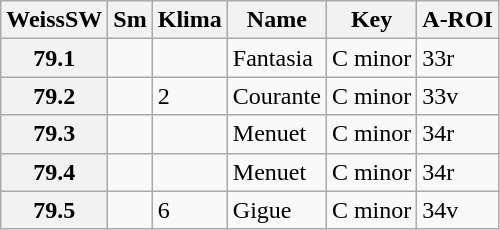<table border="1" class="wikitable sortable">
<tr>
<th data-sort-type="number">WeissSW</th>
<th>Sm</th>
<th>Klima</th>
<th class="unsortable">Name</th>
<th class="unsortable">Key</th>
<th>A-ROI</th>
</tr>
<tr>
<th data-sort-value="1">79.1</th>
<td></td>
<td></td>
<td>Fantasia</td>
<td>C minor</td>
<td>33r</td>
</tr>
<tr>
<th data-sort-value="2">79.2</th>
<td></td>
<td>2</td>
<td>Courante</td>
<td>C minor</td>
<td>33v</td>
</tr>
<tr>
<th data-sort-value="3">79.3</th>
<td></td>
<td></td>
<td>Menuet</td>
<td>C minor</td>
<td>34r</td>
</tr>
<tr>
<th data-sort-value="4">79.4</th>
<td></td>
<td></td>
<td>Menuet</td>
<td>C minor</td>
<td>34r</td>
</tr>
<tr>
<th data-sort-value="5">79.5</th>
<td></td>
<td>6</td>
<td>Gigue</td>
<td>C minor</td>
<td>34v</td>
</tr>
</table>
